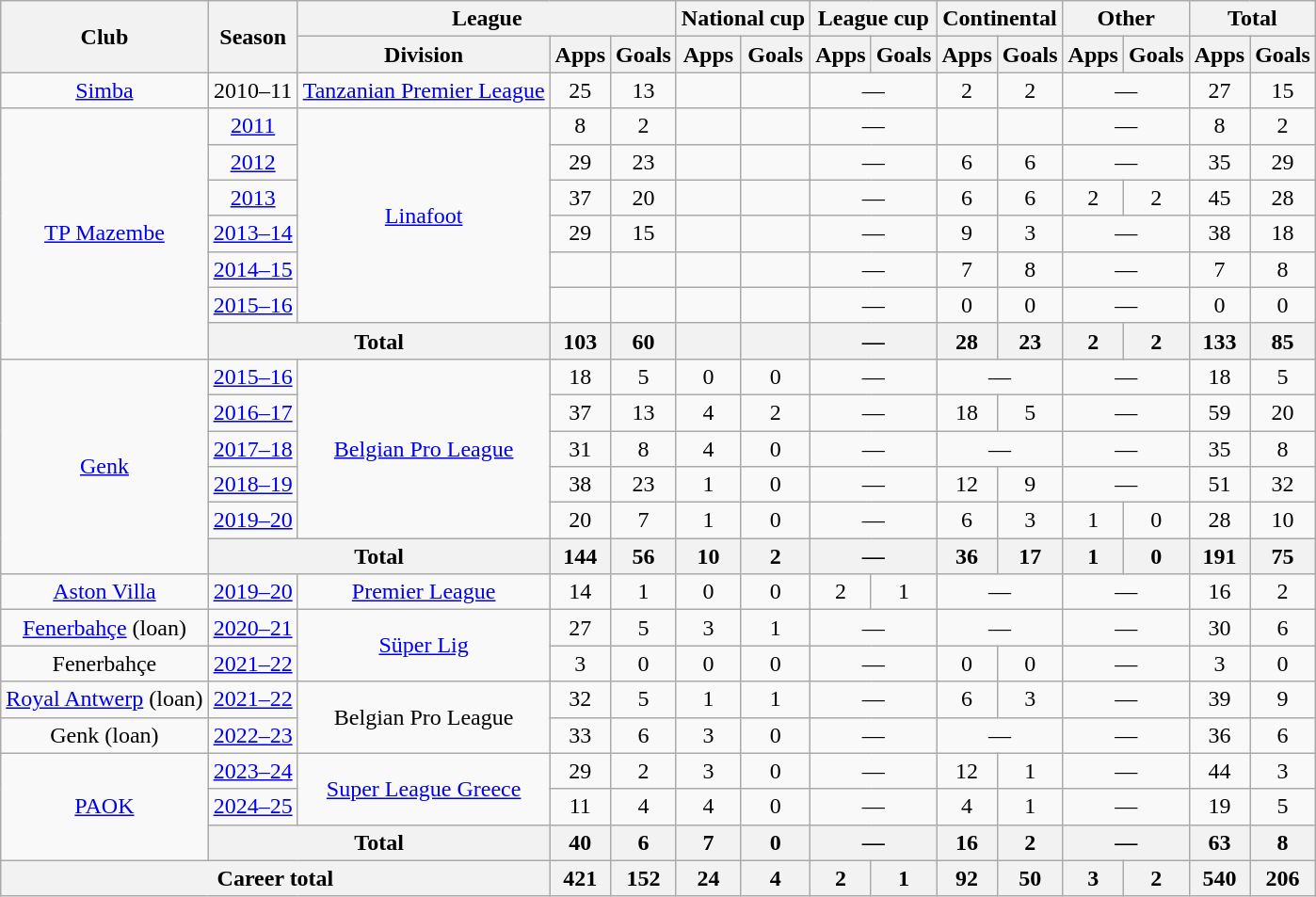<table class="wikitable" style="text-align: center">
<tr>
<th rowspan="2">Club</th>
<th rowspan="2">Season</th>
<th colspan="3">League</th>
<th colspan="2">National cup</th>
<th colspan="2">League cup</th>
<th colspan="2">Continental</th>
<th colspan="2">Other</th>
<th colspan="2">Total</th>
</tr>
<tr>
<th>Division</th>
<th>Apps</th>
<th>Goals</th>
<th>Apps</th>
<th>Goals</th>
<th>Apps</th>
<th>Goals</th>
<th>Apps</th>
<th>Goals</th>
<th>Apps</th>
<th>Goals</th>
<th>Apps</th>
<th>Goals</th>
</tr>
<tr>
<td><a href='#'>Simba</a></td>
<td>2010–11</td>
<td><a href='#'>Tanzanian Premier League</a></td>
<td>25</td>
<td>13</td>
<td></td>
<td></td>
<td colspan="2">—</td>
<td>2</td>
<td>2</td>
<td colspan="2">—</td>
<td>27</td>
<td>15</td>
</tr>
<tr>
<td rowspan="7"><a href='#'>TP Mazembe</a></td>
<td><a href='#'>2011</a></td>
<td rowspan="6"><a href='#'>Linafoot</a></td>
<td>8</td>
<td>2</td>
<td></td>
<td></td>
<td colspan="2">—</td>
<td></td>
<td></td>
<td colspan="2">—</td>
<td>8</td>
<td>2</td>
</tr>
<tr>
<td><a href='#'>2012</a></td>
<td>29</td>
<td>23</td>
<td></td>
<td></td>
<td colspan="2">—</td>
<td>6</td>
<td>6</td>
<td colspan="2">—</td>
<td>35</td>
<td>29</td>
</tr>
<tr>
<td><a href='#'>2013</a></td>
<td>37</td>
<td>20</td>
<td></td>
<td></td>
<td colspan="2">—</td>
<td>6</td>
<td>6</td>
<td>2</td>
<td>2</td>
<td>45</td>
<td>28</td>
</tr>
<tr>
<td><a href='#'>2013–14</a></td>
<td>29</td>
<td>15</td>
<td></td>
<td></td>
<td colspan="2">—</td>
<td>9</td>
<td>3</td>
<td colspan="2">—</td>
<td>38</td>
<td>18</td>
</tr>
<tr>
<td><a href='#'>2014–15</a></td>
<td></td>
<td></td>
<td></td>
<td></td>
<td colspan="2">—</td>
<td>7</td>
<td>8</td>
<td colspan="2">—</td>
<td>7</td>
<td>8</td>
</tr>
<tr>
<td><a href='#'>2015–16</a></td>
<td></td>
<td></td>
<td></td>
<td></td>
<td colspan="2">—</td>
<td>0</td>
<td>0</td>
<td colspan="2">—</td>
<td>0</td>
<td>0</td>
</tr>
<tr>
<th colspan="2">Total</th>
<th>103</th>
<th>60</th>
<th></th>
<th></th>
<th colspan="2">—</th>
<th>28</th>
<th>23</th>
<th>2</th>
<th>2</th>
<th>133</th>
<th>85</th>
</tr>
<tr>
<td rowspan="6"><a href='#'>Genk</a></td>
<td><a href='#'>2015–16</a></td>
<td rowspan="5"><a href='#'>Belgian Pro League</a></td>
<td>18</td>
<td>5</td>
<td>0</td>
<td>0</td>
<td colspan="2">—</td>
<td colspan="2">—</td>
<td colspan="2">—</td>
<td>18</td>
<td>5</td>
</tr>
<tr>
<td><a href='#'>2016–17</a></td>
<td>37</td>
<td>13</td>
<td>4</td>
<td>2</td>
<td colspan="2">—</td>
<td>18</td>
<td>5</td>
<td colspan="2">—</td>
<td>59</td>
<td>20</td>
</tr>
<tr>
<td><a href='#'>2017–18</a></td>
<td>31</td>
<td>8</td>
<td>4</td>
<td>0</td>
<td colspan="2">—</td>
<td colspan="2">—</td>
<td colspan="2">—</td>
<td>35</td>
<td>8</td>
</tr>
<tr>
<td><a href='#'>2018–19</a></td>
<td>38</td>
<td>23</td>
<td>1</td>
<td>0</td>
<td colspan="2">—</td>
<td>12</td>
<td>9</td>
<td colspan="2">—</td>
<td>51</td>
<td>32</td>
</tr>
<tr>
<td><a href='#'>2019–20</a></td>
<td>20</td>
<td>7</td>
<td>1</td>
<td>0</td>
<td colspan="2">—</td>
<td>6</td>
<td>3</td>
<td>1</td>
<td>0</td>
<td>28</td>
<td>10</td>
</tr>
<tr>
<th colspan="2">Total</th>
<th>144</th>
<th>56</th>
<th>10</th>
<th>2</th>
<th colspan="2">—</th>
<th>36</th>
<th>17</th>
<th>1</th>
<th>0</th>
<th>191</th>
<th>75</th>
</tr>
<tr>
<td><a href='#'>Aston Villa</a></td>
<td><a href='#'>2019–20</a></td>
<td><a href='#'>Premier League</a></td>
<td>14</td>
<td>1</td>
<td>0</td>
<td>0</td>
<td>2</td>
<td>1</td>
<td colspan="2">—</td>
<td colspan="2">—</td>
<td>16</td>
<td>2</td>
</tr>
<tr>
<td><a href='#'>Fenerbahçe</a> (loan)</td>
<td><a href='#'>2020–21</a></td>
<td rowspan="2"><a href='#'>Süper Lig</a></td>
<td>27</td>
<td>5</td>
<td>3</td>
<td>1</td>
<td colspan="2">—</td>
<td colspan="2">—</td>
<td colspan="2">—</td>
<td>30</td>
<td>6</td>
</tr>
<tr>
<td>Fenerbahçe</td>
<td><a href='#'>2021–22</a></td>
<td>3</td>
<td>0</td>
<td>0</td>
<td>0</td>
<td colspan="2">—</td>
<td>0</td>
<td>0</td>
<td colspan="2">—</td>
<td>3</td>
<td>0</td>
</tr>
<tr>
<td><a href='#'>Royal Antwerp</a> (loan)</td>
<td><a href='#'>2021–22</a></td>
<td rowspan="2">Belgian Pro League</td>
<td>32</td>
<td>5</td>
<td>1</td>
<td>1</td>
<td colspan="2">—</td>
<td>6</td>
<td>3</td>
<td colspan="2">—</td>
<td>39</td>
<td>9</td>
</tr>
<tr>
<td>Genk (loan)</td>
<td><a href='#'>2022–23</a></td>
<td>33</td>
<td>6</td>
<td>3</td>
<td>0</td>
<td colspan="2">—</td>
<td colspan="2">—</td>
<td colspan="2">—</td>
<td>36</td>
<td>6</td>
</tr>
<tr>
<td rowspan="3"><a href='#'>PAOK</a></td>
<td><a href='#'>2023–24</a></td>
<td rowspan="2"><a href='#'>Super League Greece</a></td>
<td>29</td>
<td>2</td>
<td>3</td>
<td>0</td>
<td colspan="2">—</td>
<td>12</td>
<td>1</td>
<td colspan="2">—</td>
<td>44</td>
<td>3</td>
</tr>
<tr>
<td><a href='#'>2024–25</a></td>
<td>11</td>
<td>4</td>
<td>4</td>
<td>0</td>
<td colspan="2">—</td>
<td>4</td>
<td>1</td>
<td colspan="2">—</td>
<td>19</td>
<td>5</td>
</tr>
<tr>
<th colspan="2">Total</th>
<th>40</th>
<th>6</th>
<th>7</th>
<th>0</th>
<th colspan="2">—</th>
<th>16</th>
<th>2</th>
<th colspan="2">—</th>
<th>63</th>
<th>8</th>
</tr>
<tr>
<th colspan="3">Career total</th>
<th>421</th>
<th>152</th>
<th>24</th>
<th>4</th>
<th>2</th>
<th>1</th>
<th>92</th>
<th>50</th>
<th>3</th>
<th>2</th>
<th>540</th>
<th>206</th>
</tr>
</table>
